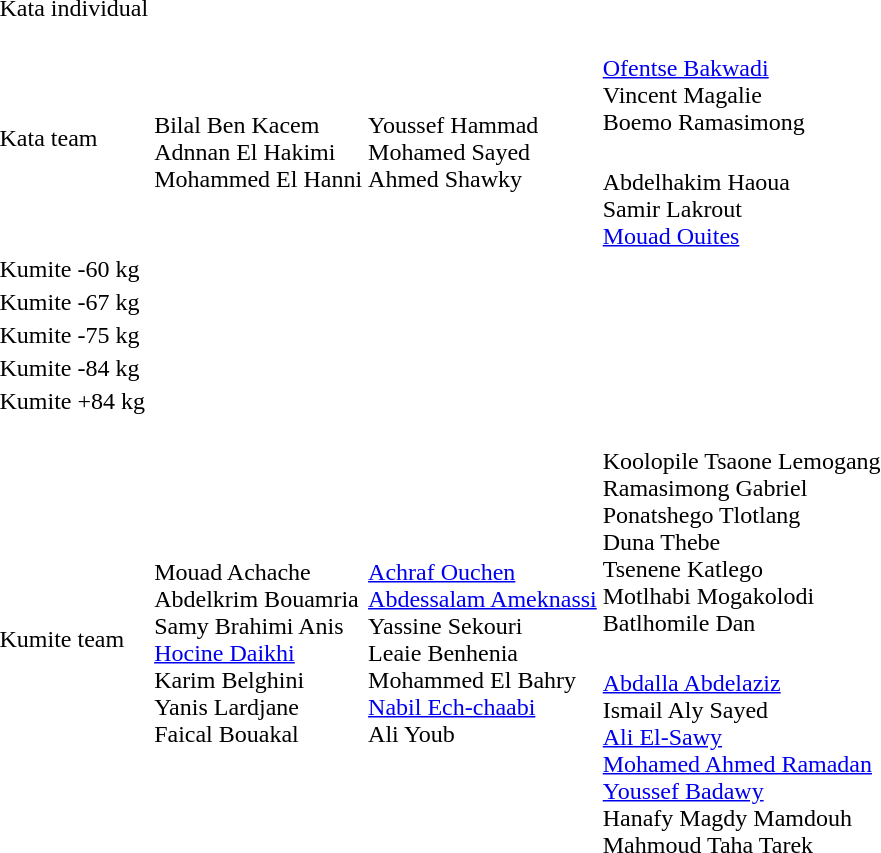<table>
<tr>
<td rowspan=2>Kata individual</td>
<td rowspan=2></td>
<td rowspan=2></td>
<td></td>
</tr>
<tr>
<td></td>
</tr>
<tr>
<td rowspan=2>Kata team</td>
<td rowspan=2><br>Bilal Ben Kacem<br>Adnnan El Hakimi<br>Mohammed El Hanni</td>
<td rowspan=2><br>Youssef Hammad<br>Mohamed Sayed<br>Ahmed Shawky</td>
<td><br><a href='#'>Ofentse Bakwadi</a><br>Vincent Magalie<br>Boemo Ramasimong</td>
</tr>
<tr>
<td><br>Abdelhakim Haoua<br>Samir Lakrout<br><a href='#'>Mouad Ouites</a></td>
</tr>
<tr>
<td rowspan=2>Kumite -60 kg</td>
<td rowspan=2></td>
<td rowspan=2></td>
<td></td>
</tr>
<tr>
<td></td>
</tr>
<tr>
<td rowspan=2>Kumite -67 kg</td>
<td rowspan=2></td>
<td rowspan=2></td>
<td></td>
</tr>
<tr>
<td></td>
</tr>
<tr>
<td rowspan=2>Kumite -75 kg</td>
<td rowspan=2></td>
<td rowspan=2></td>
<td></td>
</tr>
<tr>
<td></td>
</tr>
<tr>
<td rowspan=2>Kumite -84 kg</td>
<td rowspan=2></td>
<td rowspan=2></td>
<td></td>
</tr>
<tr>
<td></td>
</tr>
<tr>
<td rowspan=2>Kumite +84 kg</td>
<td rowspan=2></td>
<td rowspan=2></td>
<td></td>
</tr>
<tr>
<td></td>
</tr>
<tr>
<td rowspan=2>Kumite team</td>
<td rowspan=2><br>Mouad Achache<br>Abdelkrim Bouamria<br>Samy Brahimi Anis<br><a href='#'>Hocine Daikhi</a><br>Karim Belghini<br>Yanis Lardjane<br>Faical Bouakal</td>
<td rowspan=2><br><a href='#'>Achraf Ouchen</a><br><a href='#'>Abdessalam Ameknassi</a><br>Yassine Sekouri<br>Leaie Benhenia<br>Mohammed El Bahry<br><a href='#'>Nabil Ech-chaabi</a><br>Ali Youb</td>
<td><br>Koolopile Tsaone Lemogang<br>Ramasimong Gabriel<br>Ponatshego Tlotlang<br>Duna Thebe<br>Tsenene Katlego<br>Motlhabi Mogakolodi<br>Batlhomile Dan</td>
</tr>
<tr>
<td><br><a href='#'>Abdalla Abdelaziz</a><br>Ismail Aly Sayed<br><a href='#'>Ali El-Sawy</a><br><a href='#'>Mohamed Ahmed Ramadan</a><br><a href='#'>Youssef Badawy</a><br>Hanafy Magdy Mamdouh<br>Mahmoud Taha Tarek</td>
</tr>
</table>
